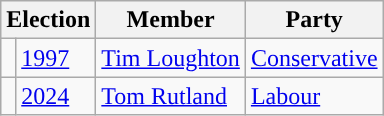<table class="wikitable">
<tr>
<th colspan="2">Election</th>
<th>Member</th>
<th>Party</th>
</tr>
<tr>
<td style="color:inherit;background-color: "></td>
<td><a href='#'>1997</a></td>
<td><a href='#'>Tim Loughton</a></td>
<td><a href='#'>Conservative</a></td>
</tr>
<tr>
<td style="color:inherit;background-color: "></td>
<td><a href='#'>2024</a></td>
<td><a href='#'>Tom Rutland</a></td>
<td><a href='#'>Labour</a></td>
</tr>
</table>
